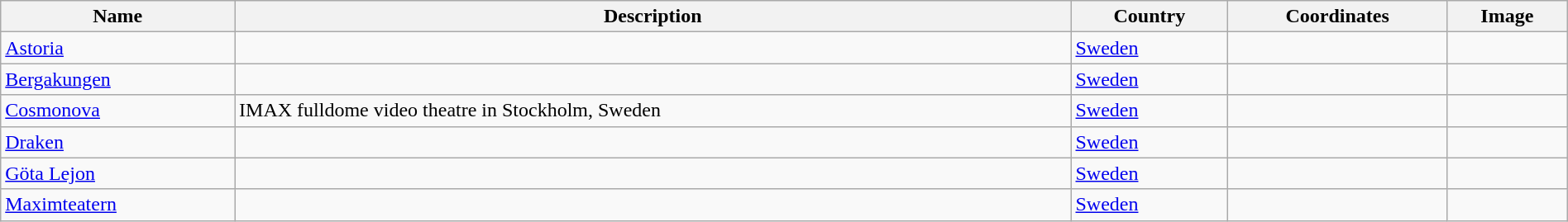<table class='wikitable sortable' style="width:100%">
<tr>
<th>Name</th>
<th>Description</th>
<th>Country</th>
<th>Coordinates</th>
<th>Image</th>
</tr>
<tr>
<td><a href='#'>Astoria</a></td>
<td></td>
<td><a href='#'>Sweden</a></td>
<td></td>
<td></td>
</tr>
<tr>
<td><a href='#'>Bergakungen</a></td>
<td></td>
<td><a href='#'>Sweden</a></td>
<td></td>
<td></td>
</tr>
<tr>
<td><a href='#'>Cosmonova</a></td>
<td>IMAX fulldome video theatre in Stockholm, Sweden</td>
<td><a href='#'>Sweden</a></td>
<td></td>
<td></td>
</tr>
<tr>
<td><a href='#'>Draken</a></td>
<td></td>
<td><a href='#'>Sweden</a></td>
<td></td>
<td></td>
</tr>
<tr>
<td><a href='#'>Göta Lejon</a></td>
<td></td>
<td><a href='#'>Sweden</a></td>
<td></td>
<td></td>
</tr>
<tr>
<td><a href='#'>Maximteatern</a></td>
<td></td>
<td><a href='#'>Sweden</a></td>
<td></td>
<td></td>
</tr>
</table>
